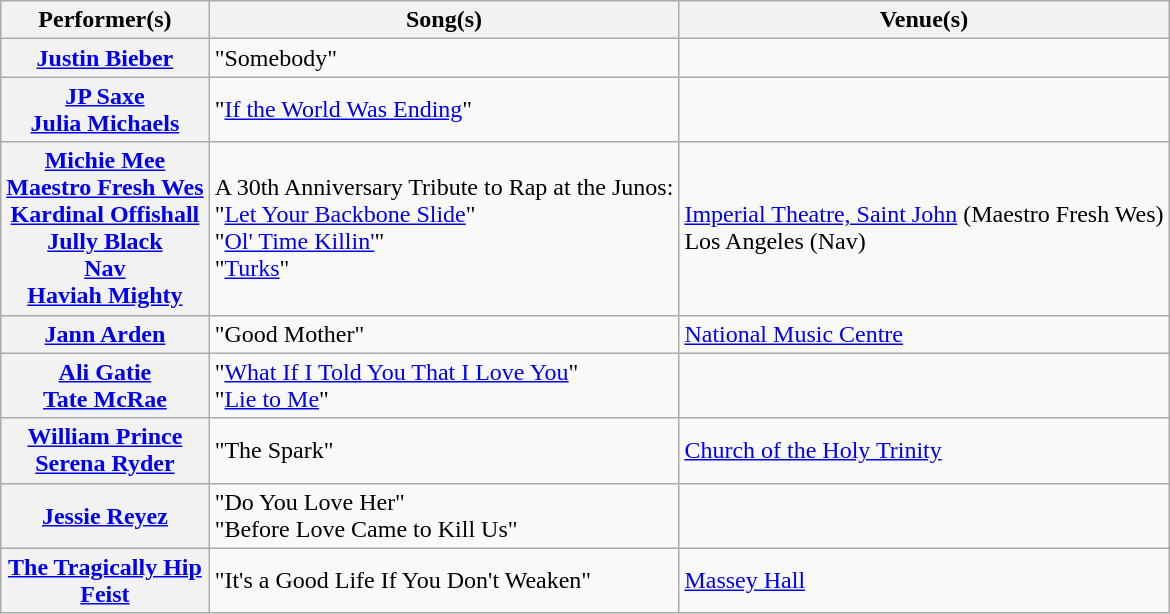<table class="wikitable plainrowheaders">
<tr>
<th scope="col">Performer(s)</th>
<th scope="col">Song(s)</th>
<th scope="col">Venue(s)</th>
</tr>
<tr>
<th scope="row"><a href='#'>Justin Bieber</a></th>
<td>"Somebody"</td>
<td></td>
</tr>
<tr>
<th scope="row"><a href='#'>JP Saxe</a><br><a href='#'>Julia Michaels</a></th>
<td>"<a href='#'>If the World Was Ending</a>"</td>
<td></td>
</tr>
<tr>
<th scope="row"><a href='#'>Michie Mee</a><br><a href='#'>Maestro Fresh Wes</a><br><a href='#'>Kardinal Offishall</a><br><a href='#'>Jully Black</a><br><a href='#'>Nav</a><br><a href='#'>Haviah Mighty</a></th>
<td>A 30th Anniversary Tribute to Rap at the Junos:<br>"<a href='#'>Let Your Backbone Slide</a>"<br>"<a href='#'>Ol' Time Killin'</a>"<br>"<a href='#'>Turks</a>"</td>
<td><a href='#'>Imperial Theatre, Saint John</a> (Maestro Fresh Wes)<br>Los Angeles (Nav)</td>
</tr>
<tr>
<th scope="row"><a href='#'>Jann Arden</a></th>
<td>"Good Mother"</td>
<td><a href='#'>National Music Centre</a></td>
</tr>
<tr>
<th scope="row"><a href='#'>Ali Gatie</a><br><a href='#'>Tate McRae</a></th>
<td>"<a href='#'>What If I Told You That I Love You</a>"<br>"<a href='#'>Lie to Me</a>"</td>
<td></td>
</tr>
<tr>
<th scope="row"><a href='#'>William Prince</a><br><a href='#'>Serena Ryder</a></th>
<td>"The Spark"</td>
<td><a href='#'>Church of the Holy Trinity</a></td>
</tr>
<tr>
<th scope="row"><a href='#'>Jessie Reyez</a></th>
<td>"Do You Love Her"<br>"Before Love Came to Kill Us"</td>
<td></td>
</tr>
<tr>
<th scope="row"><a href='#'>The Tragically Hip</a><br><a href='#'>Feist</a></th>
<td>"It's a Good Life If You Don't Weaken"</td>
<td><a href='#'>Massey Hall</a></td>
</tr>
</table>
